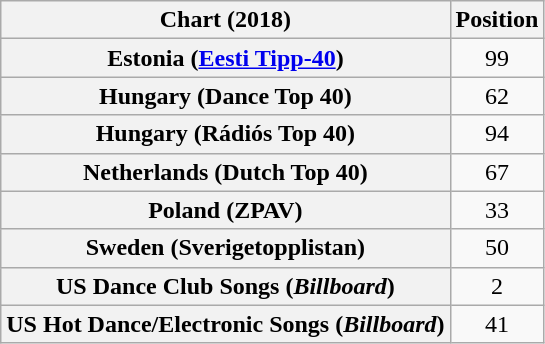<table class="wikitable sortable plainrowheaders" style="text-align:center">
<tr>
<th scope="col">Chart (2018)</th>
<th scope="col">Position</th>
</tr>
<tr>
<th scope="row">Estonia (<a href='#'>Eesti Tipp-40</a>)</th>
<td>99</td>
</tr>
<tr>
<th scope="row">Hungary (Dance Top 40)</th>
<td>62</td>
</tr>
<tr>
<th scope="row">Hungary (Rádiós Top 40)</th>
<td>94</td>
</tr>
<tr>
<th scope="row">Netherlands (Dutch Top 40)</th>
<td>67</td>
</tr>
<tr>
<th scope="row">Poland (ZPAV)</th>
<td>33</td>
</tr>
<tr>
<th scope="row">Sweden (Sverigetopplistan)</th>
<td>50</td>
</tr>
<tr>
<th scope="row">US Dance Club Songs (<em>Billboard</em>)</th>
<td>2</td>
</tr>
<tr>
<th scope="row">US Hot Dance/Electronic Songs (<em>Billboard</em>)</th>
<td>41</td>
</tr>
</table>
